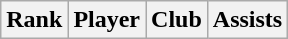<table class="wikitable" style="text-align:center">
<tr>
<th>Rank</th>
<th>Player</th>
<th>Club</th>
<th>Assists</th>
</tr>
</table>
